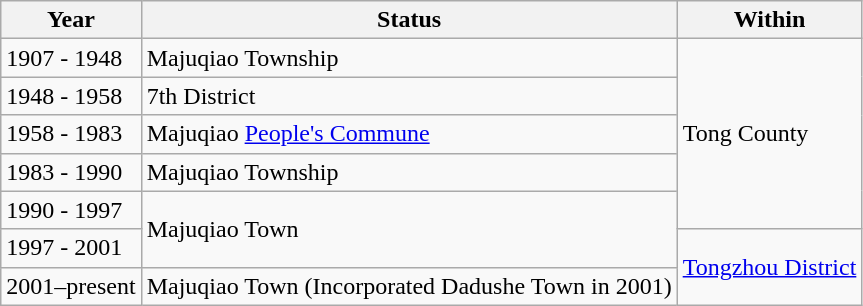<table class="wikitable">
<tr>
<th>Year</th>
<th>Status</th>
<th>Within</th>
</tr>
<tr>
<td>1907 - 1948</td>
<td>Majuqiao Township</td>
<td rowspan="5">Tong County</td>
</tr>
<tr>
<td>1948 - 1958</td>
<td>7th District</td>
</tr>
<tr>
<td>1958 - 1983</td>
<td>Majuqiao <a href='#'>People's Commune</a></td>
</tr>
<tr>
<td>1983 - 1990</td>
<td>Majuqiao Township</td>
</tr>
<tr>
<td>1990 - 1997</td>
<td rowspan="2">Majuqiao Town</td>
</tr>
<tr>
<td>1997 - 2001</td>
<td rowspan="2"><a href='#'>Tongzhou District</a></td>
</tr>
<tr>
<td>2001–present</td>
<td>Majuqiao Town (Incorporated Dadushe Town in 2001)</td>
</tr>
</table>
